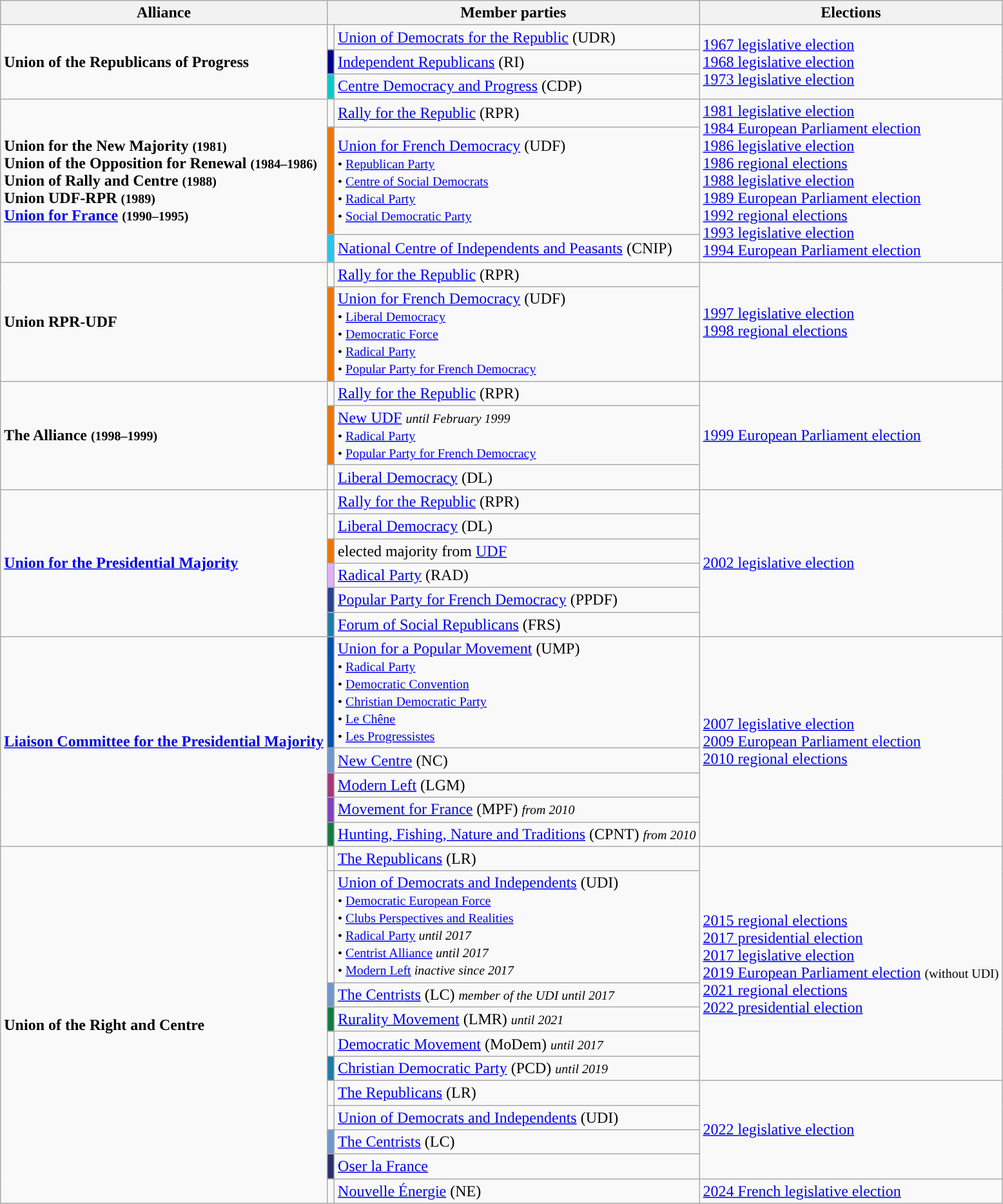<table class="wikitable">
<tr>
<th scope="col">Alliance</th>
<th colspan="2" scope="col">Member parties</th>
<th scope="col">Elections</th>
</tr>
<tr>
<td rowspan="3" scope="row"><strong>Union of the Republicans of Progress</strong></td>
<td style="background-color:"></td>
<td><a href='#'>Union of Democrats for the Republic</a> (UDR)</td>
<td rowspan="3"><a href='#'>1967 legislative election</a><br><a href='#'>1968 legislative election</a><br><a href='#'>1973 legislative election</a></td>
</tr>
<tr>
<td style="background-color: #00008B"></td>
<td><a href='#'>Independent Republicans</a> (RI)</td>
</tr>
<tr>
<td style="background-color: #00CCCC"></td>
<td><a href='#'>Centre Democracy and Progress</a> (CDP)</td>
</tr>
<tr>
<td rowspan="3" scope="row"><strong>Union for the New Majority  <small>(1981)</small></strong><br><strong>Union of the Opposition for Renewal  <small>(1984–1986)</small><br>Union of Rally and Centre  <small>(1988)</small></strong><br><strong>Union UDF-RPR  <small>(1989)</small></strong><br><strong><a href='#'>Union for France</a> <small>(1990–1995)</small></strong></td>
<td style="background-color:"></td>
<td><a href='#'>Rally for the Republic</a> (RPR)</td>
<td rowspan="3"><a href='#'>1981 legislative election</a><br><a href='#'>1984 European Parliament election</a><br><a href='#'>1986 legislative election</a><br><a href='#'>1986 regional elections</a><br><a href='#'>1988 legislative election</a><br><a href='#'>1989 European Parliament election</a><br><a href='#'>1992 regional elections</a><br><a href='#'>1993 legislative election</a><br><a href='#'>1994 European Parliament election</a></td>
</tr>
<tr>
<td style="background-color: #F07400"></td>
<td><a href='#'>Union for French Democracy</a> (UDF)<small><br> • <a href='#'>Republican Party</a><br> • <a href='#'>Centre of Social Democrats</a><br> • <a href='#'>Radical Party</a><br> • <a href='#'>Social Democratic Party</a></small></td>
</tr>
<tr>
<td style="background-color: #26C4EC"></td>
<td><a href='#'>National Centre of Independents and Peasants</a> (CNIP)</td>
</tr>
<tr>
<td rowspan="2" scope="row"><strong>Union RPR-UDF</strong></td>
<td style="background-color:"></td>
<td><a href='#'>Rally for the Republic</a> (RPR)</td>
<td rowspan="2"><a href='#'>1997 legislative election</a><br><a href='#'>1998 regional elections</a></td>
</tr>
<tr>
<td style="background-color: #F07400"></td>
<td><a href='#'>Union for French Democracy</a> (UDF)<small><br> • <a href='#'>Liberal Democracy</a><br> • <a href='#'>Democratic Force</a><br> • <a href='#'>Radical Party</a><br> • <a href='#'>Popular Party for French Democracy</a></small></td>
</tr>
<tr>
<td rowspan="3" scope="row"><strong>The Alliance <small>(1998–1999)</small></strong></td>
<td style="background-color:"></td>
<td><a href='#'>Rally for the Republic</a> (RPR)</td>
<td rowspan="3"><a href='#'>1999 European Parliament election</a></td>
</tr>
<tr>
<td style="background-color: #F07400"></td>
<td><a href='#'>New UDF</a> <small><em>until February 1999</em><br> • <a href='#'>Radical Party</a><br> • <a href='#'>Popular Party for French Democracy</a></small></td>
</tr>
<tr>
<td style="background-color:"></td>
<td><a href='#'>Liberal Democracy</a> (DL)</td>
</tr>
<tr>
<td rowspan="6" scope="row"><strong><a href='#'>Union for the Presidential Majority</a></strong></td>
<td style="background-color:"></td>
<td><a href='#'>Rally for the Republic</a> (RPR)</td>
<td rowspan="6"><a href='#'>2002 legislative election</a></td>
</tr>
<tr>
<td style="background-color:"></td>
<td><a href='#'>Liberal Democracy</a> (DL)</td>
</tr>
<tr>
<td style="background-color: #F07400"></td>
<td>elected majority from <a href='#'>UDF</a></td>
</tr>
<tr>
<td style="background-color: #E0B0FF"></td>
<td><a href='#'>Radical Party</a> (RAD)</td>
</tr>
<tr>
<td style="background-color: #294190"></td>
<td><a href='#'>Popular Party for French Democracy</a> (PPDF)</td>
</tr>
<tr>
<td style="background-color: #1C7CA8"></td>
<td><a href='#'>Forum of Social Republicans</a> (FRS)</td>
</tr>
<tr>
<td rowspan="5" scope="row"><strong><a href='#'>Liaison Committee for the Presidential Majority</a></strong></td>
<td style="background-color: #0052AE"></td>
<td><a href='#'>Union for a Popular Movement</a> (UMP)<small><br>• <a href='#'>Radical Party</a><br> • <a href='#'>Democratic Convention</a><br>• <a href='#'>Christian Democratic Party</a><br>• <a href='#'>Le Chêne</a><br>• <a href='#'>Les Progressistes</a></small></td>
<td rowspan="5"><a href='#'>2007 legislative election</a><br><a href='#'>2009 European Parliament election</a><br><a href='#'>2010 regional elections</a></td>
</tr>
<tr>
<td style="background-color: #6F97CF"></td>
<td><a href='#'>New Centre</a> (NC)</td>
</tr>
<tr>
<td style="background-color: #A83578"></td>
<td><a href='#'>Modern Left</a> (LGM)</td>
</tr>
<tr>
<td style="background-color: #8040C0"></td>
<td><a href='#'>Movement for France</a> (MPF) <small><em>from 2010</em></small></td>
</tr>
<tr>
<td style="background-color: #117B3E"></td>
<td><a href='#'>Hunting, Fishing, Nature and Traditions</a> (CPNT) <small><em>from 2010</em></small></td>
</tr>
<tr>
<td rowspan="11" scope="row"><strong>Union of the Right and Centre</strong></td>
<td style="background-color:"></td>
<td><a href='#'>The Republicans</a> (LR)</td>
<td rowspan="6"><a href='#'>2015 regional elections</a><br><a href='#'>2017 presidential election</a><br><a href='#'>2017 legislative election</a><br><a href='#'>2019 European Parliament election</a> <small>(without UDI)</small><br><a href='#'>2021 regional elections</a><br><a href='#'>2022 presidential election</a></td>
</tr>
<tr>
<td style="background-color:"></td>
<td><a href='#'>Union of Democrats and Independents</a> (UDI)<br><small>• <a href='#'>Democratic European Force</a><br>• <a href='#'>Clubs Perspectives and Realities</a><br>• <a href='#'>Radical Party</a> <em>until 2017</em><br> • <a href='#'>Centrist Alliance</a> <em>until 2017</em><br>• <a href='#'>Modern Left</a> <em>inactive since 2017</em></small></td>
</tr>
<tr>
<td style="background-color: #6F97CF"></td>
<td><a href='#'>The Centrists</a> (LC) <small><em>member of the UDI until 2017</em></small></td>
</tr>
<tr>
<td style="background-color: #117B3E"></td>
<td><a href='#'>Rurality Movement</a> (LMR) <small><em>until 2021</em></small></td>
</tr>
<tr>
<td style="background-color:"></td>
<td><a href='#'>Democratic Movement</a> (MoDem) <small><em>until 2017</em></small></td>
</tr>
<tr>
<td style="background-color: #1C7CA8"></td>
<td><a href='#'>Christian Democratic Party</a> (PCD) <small><em>until 2019</em></small></td>
</tr>
<tr>
<td style="background-color:"></td>
<td><a href='#'>The Republicans</a> (LR)</td>
<td rowspan="4"><a href='#'>2022 legislative election</a></td>
</tr>
<tr>
<td style="background-color:"></td>
<td><a href='#'>Union of Democrats and Independents</a> (UDI)</td>
</tr>
<tr>
<td style="background-color: #6F97CF"></td>
<td><a href='#'>The Centrists</a> (LC)</td>
</tr>
<tr>
<td style="background-color: #2C2E69"></td>
<td><a href='#'>Oser la France</a></td>
</tr>
<tr>
<td style="background-color:"></td>
<td><a href='#'>Nouvelle Énergie</a> (NE)</td>
<td><a href='#'>2024 French legislative election</a></td>
</tr>
</table>
